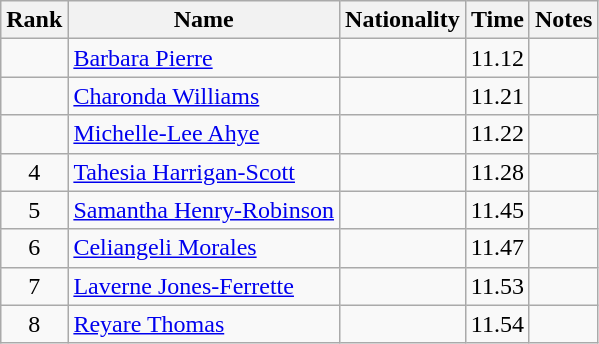<table class="wikitable sortable" style="text-align:center">
<tr>
<th>Rank</th>
<th>Name</th>
<th>Nationality</th>
<th>Time</th>
<th>Notes</th>
</tr>
<tr>
<td align=center></td>
<td align=left><a href='#'>Barbara Pierre</a></td>
<td align=left></td>
<td>11.12</td>
<td></td>
</tr>
<tr>
<td align=center></td>
<td align=left><a href='#'>Charonda Williams</a></td>
<td align=left></td>
<td>11.21</td>
<td></td>
</tr>
<tr>
<td align=center></td>
<td align=left><a href='#'>Michelle-Lee Ahye</a></td>
<td align=left></td>
<td>11.22</td>
<td></td>
</tr>
<tr>
<td align=center>4</td>
<td align=left><a href='#'>Tahesia Harrigan-Scott</a></td>
<td align=left></td>
<td>11.28</td>
<td></td>
</tr>
<tr>
<td align=center>5</td>
<td align=left><a href='#'>Samantha Henry-Robinson</a></td>
<td align=left></td>
<td>11.45</td>
<td></td>
</tr>
<tr>
<td align=center>6</td>
<td align=left><a href='#'>Celiangeli Morales</a></td>
<td align=left></td>
<td>11.47</td>
<td></td>
</tr>
<tr>
<td align=center>7</td>
<td align=left><a href='#'>Laverne Jones-Ferrette</a></td>
<td align=left></td>
<td>11.53</td>
<td></td>
</tr>
<tr>
<td align=center>8</td>
<td align=left><a href='#'>Reyare Thomas</a></td>
<td align=left></td>
<td>11.54</td>
<td></td>
</tr>
</table>
